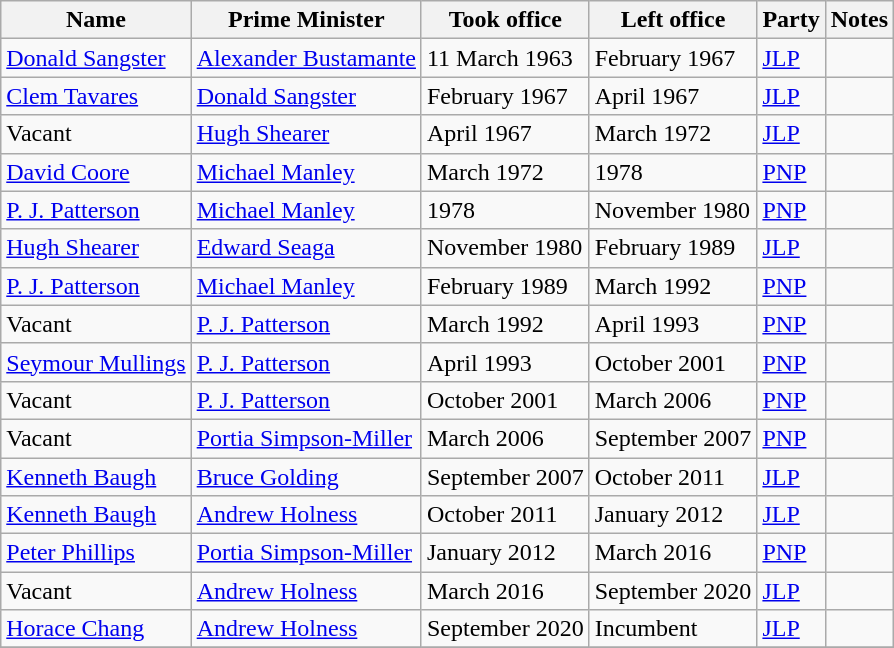<table class="wikitable">
<tr>
<th>Name</th>
<th>Prime Minister</th>
<th>Took office</th>
<th>Left office</th>
<th>Party</th>
<th>Notes</th>
</tr>
<tr>
<td><a href='#'>Donald Sangster</a></td>
<td><a href='#'>Alexander Bustamante</a></td>
<td>11 March 1963</td>
<td>February 1967</td>
<td><a href='#'>JLP</a></td>
<td></td>
</tr>
<tr>
<td><a href='#'>Clem Tavares</a></td>
<td><a href='#'>Donald Sangster</a></td>
<td>February 1967</td>
<td>April 1967</td>
<td><a href='#'>JLP</a></td>
<td></td>
</tr>
<tr>
<td>Vacant</td>
<td><a href='#'>Hugh Shearer</a></td>
<td>April 1967</td>
<td>March 1972</td>
<td><a href='#'>JLP</a></td>
<td></td>
</tr>
<tr>
<td><a href='#'>David Coore</a></td>
<td><a href='#'>Michael Manley</a></td>
<td>March 1972</td>
<td>1978</td>
<td><a href='#'>PNP</a></td>
<td></td>
</tr>
<tr>
<td><a href='#'>P. J. Patterson</a></td>
<td><a href='#'>Michael Manley</a></td>
<td>1978</td>
<td>November 1980</td>
<td><a href='#'>PNP</a></td>
<td></td>
</tr>
<tr>
<td><a href='#'>Hugh Shearer</a></td>
<td><a href='#'>Edward Seaga</a></td>
<td>November 1980</td>
<td>February 1989</td>
<td><a href='#'>JLP</a></td>
<td></td>
</tr>
<tr>
<td><a href='#'>P. J. Patterson</a></td>
<td><a href='#'>Michael Manley</a></td>
<td>February 1989</td>
<td>March 1992</td>
<td><a href='#'>PNP</a></td>
<td></td>
</tr>
<tr>
<td>Vacant</td>
<td><a href='#'>P. J. Patterson</a></td>
<td>March 1992</td>
<td>April 1993</td>
<td><a href='#'>PNP</a></td>
<td></td>
</tr>
<tr>
<td><a href='#'>Seymour Mullings</a></td>
<td><a href='#'>P. J. Patterson</a></td>
<td>April 1993</td>
<td>October 2001</td>
<td><a href='#'>PNP</a></td>
<td></td>
</tr>
<tr>
<td>Vacant</td>
<td><a href='#'>P. J. Patterson</a></td>
<td>October 2001</td>
<td>March 2006</td>
<td><a href='#'>PNP</a></td>
<td></td>
</tr>
<tr>
<td>Vacant</td>
<td><a href='#'>Portia Simpson-Miller</a></td>
<td>March 2006</td>
<td>September 2007</td>
<td><a href='#'>PNP</a></td>
<td></td>
</tr>
<tr>
<td><a href='#'>Kenneth Baugh</a></td>
<td><a href='#'>Bruce Golding</a></td>
<td>September 2007</td>
<td>October 2011</td>
<td><a href='#'>JLP</a></td>
<td></td>
</tr>
<tr>
<td><a href='#'>Kenneth Baugh</a></td>
<td><a href='#'>Andrew Holness</a></td>
<td>October 2011</td>
<td>January 2012</td>
<td><a href='#'>JLP</a></td>
<td></td>
</tr>
<tr>
<td><a href='#'>Peter Phillips</a></td>
<td><a href='#'>Portia Simpson-Miller</a></td>
<td>January 2012</td>
<td>March 2016</td>
<td><a href='#'>PNP</a></td>
<td></td>
</tr>
<tr>
<td>Vacant</td>
<td><a href='#'>Andrew Holness</a></td>
<td>March 2016</td>
<td>September 2020</td>
<td><a href='#'>JLP</a></td>
<td></td>
</tr>
<tr>
<td><a href='#'>Horace Chang</a></td>
<td><a href='#'>Andrew Holness</a></td>
<td>September 2020</td>
<td>Incumbent</td>
<td><a href='#'>JLP</a></td>
<td></td>
</tr>
<tr>
</tr>
</table>
